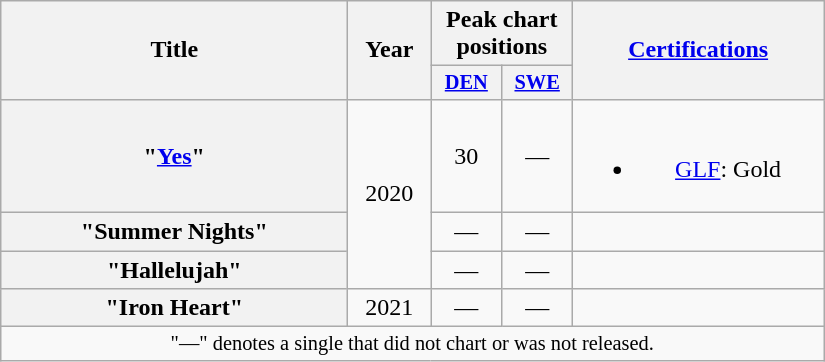<table class="wikitable plainrowheaders" style="text-align:center;">
<tr>
<th scope="col" rowspan="2" style="width:14em;">Title</th>
<th scope="col" rowspan="2" style="width:3em;">Year</th>
<th scope="col" colspan="2">Peak chart positions</th>
<th scope="col" rowspan="2" style="width:10em;"><a href='#'>Certifications</a></th>
</tr>
<tr>
<th scope="col" style="width:3em;font-size:85%;"><a href='#'>DEN</a><br></th>
<th scope="col" style="width:3em;font-size:85%;"><a href='#'>SWE</a><br></th>
</tr>
<tr>
<th scope="row">"<a href='#'>Yes</a>"</th>
<td rowspan="3">2020</td>
<td>30</td>
<td>—</td>
<td><br><ul><li><a href='#'>GLF</a>: Gold</li></ul></td>
</tr>
<tr>
<th scope="row">"Summer Nights"</th>
<td>—</td>
<td>—</td>
<td></td>
</tr>
<tr>
<th scope="row">"Hallelujah"</th>
<td>—</td>
<td>—</td>
<td></td>
</tr>
<tr>
<th scope="row">"Iron Heart"</th>
<td>2021</td>
<td>—</td>
<td>—</td>
<td></td>
</tr>
<tr>
<td colspan="22" style="text-align:center; font-size:85%;">"—" denotes a single that did not chart or was not released.</td>
</tr>
</table>
